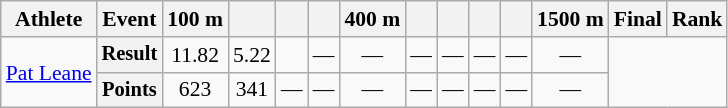<table class="wikitable" style="font-size:90%;">
<tr>
<th>Athlete</th>
<th>Event</th>
<th>100 m</th>
<th></th>
<th></th>
<th></th>
<th>400 m</th>
<th></th>
<th></th>
<th></th>
<th></th>
<th>1500 m</th>
<th>Final</th>
<th>Rank</th>
</tr>
<tr align=center>
<td align=left rowspan=2><a href='#'>Pat Leane</a></td>
<th style="font-size:95%">Result</th>
<td>11.82</td>
<td>5.22</td>
<td></td>
<td>—</td>
<td>—</td>
<td>—</td>
<td>—</td>
<td>—</td>
<td>—</td>
<td>—</td>
<td colspan=2 rowspan=2></td>
</tr>
<tr align=center>
<th style="font-size:95%">Points</th>
<td>623</td>
<td>341</td>
<td>—</td>
<td>—</td>
<td>—</td>
<td>—</td>
<td>—</td>
<td>—</td>
<td>—</td>
<td>—</td>
</tr>
</table>
